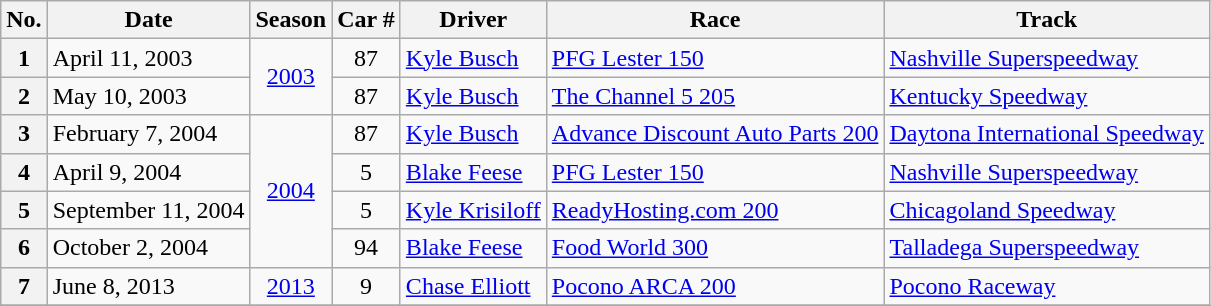<table class="wikitable sortable">
<tr>
<th scope="col">No.</th>
<th scope="col">Date</th>
<th scope="col">Season</th>
<th scope="col">Car #</th>
<th scope="col">Driver</th>
<th scope="col">Race</th>
<th scope="col">Track</th>
</tr>
<tr>
<th scope="row">1</th>
<td>April 11, 2003</td>
<td rowspan="2" style="text-align:center;"><a href='#'>2003</a></td>
<td style="text-align:center;">87</td>
<td><a href='#'>Kyle Busch</a></td>
<td><a href='#'>PFG Lester 150</a></td>
<td><a href='#'>Nashville Superspeedway</a></td>
</tr>
<tr>
<th scope="row">2</th>
<td>May 10, 2003</td>
<td style="text-align:center;">87</td>
<td><a href='#'>Kyle Busch</a></td>
<td><a href='#'>The Channel 5 205</a></td>
<td><a href='#'>Kentucky Speedway</a></td>
</tr>
<tr>
<th scope="row">3</th>
<td>February 7, 2004</td>
<td rowspan="4" style="text-align:center;"><a href='#'>2004</a></td>
<td style="text-align:center;">87</td>
<td><a href='#'>Kyle Busch</a></td>
<td><a href='#'>Advance Discount Auto Parts 200</a></td>
<td><a href='#'>Daytona International Speedway</a></td>
</tr>
<tr>
<th scope="row">4</th>
<td>April 9, 2004</td>
<td style="text-align:center;">5</td>
<td><a href='#'>Blake Feese</a></td>
<td><a href='#'>PFG Lester 150</a></td>
<td><a href='#'>Nashville Superspeedway</a></td>
</tr>
<tr>
<th scope="row">5</th>
<td>September 11, 2004</td>
<td style="text-align:center;">5</td>
<td><a href='#'>Kyle Krisiloff</a></td>
<td><a href='#'>ReadyHosting.com 200</a></td>
<td><a href='#'>Chicagoland Speedway</a></td>
</tr>
<tr>
<th scope="row">6</th>
<td>October 2, 2004</td>
<td style="text-align:center;">94</td>
<td><a href='#'>Blake Feese</a></td>
<td><a href='#'>Food World 300</a></td>
<td><a href='#'>Talladega Superspeedway</a></td>
</tr>
<tr>
<th scope="row">7</th>
<td>June 8, 2013</td>
<td style="text-align:center;"><a href='#'>2013</a></td>
<td style="text-align:center;">9</td>
<td><a href='#'>Chase Elliott</a></td>
<td><a href='#'>Pocono ARCA 200</a></td>
<td><a href='#'>Pocono Raceway</a></td>
</tr>
<tr>
</tr>
</table>
